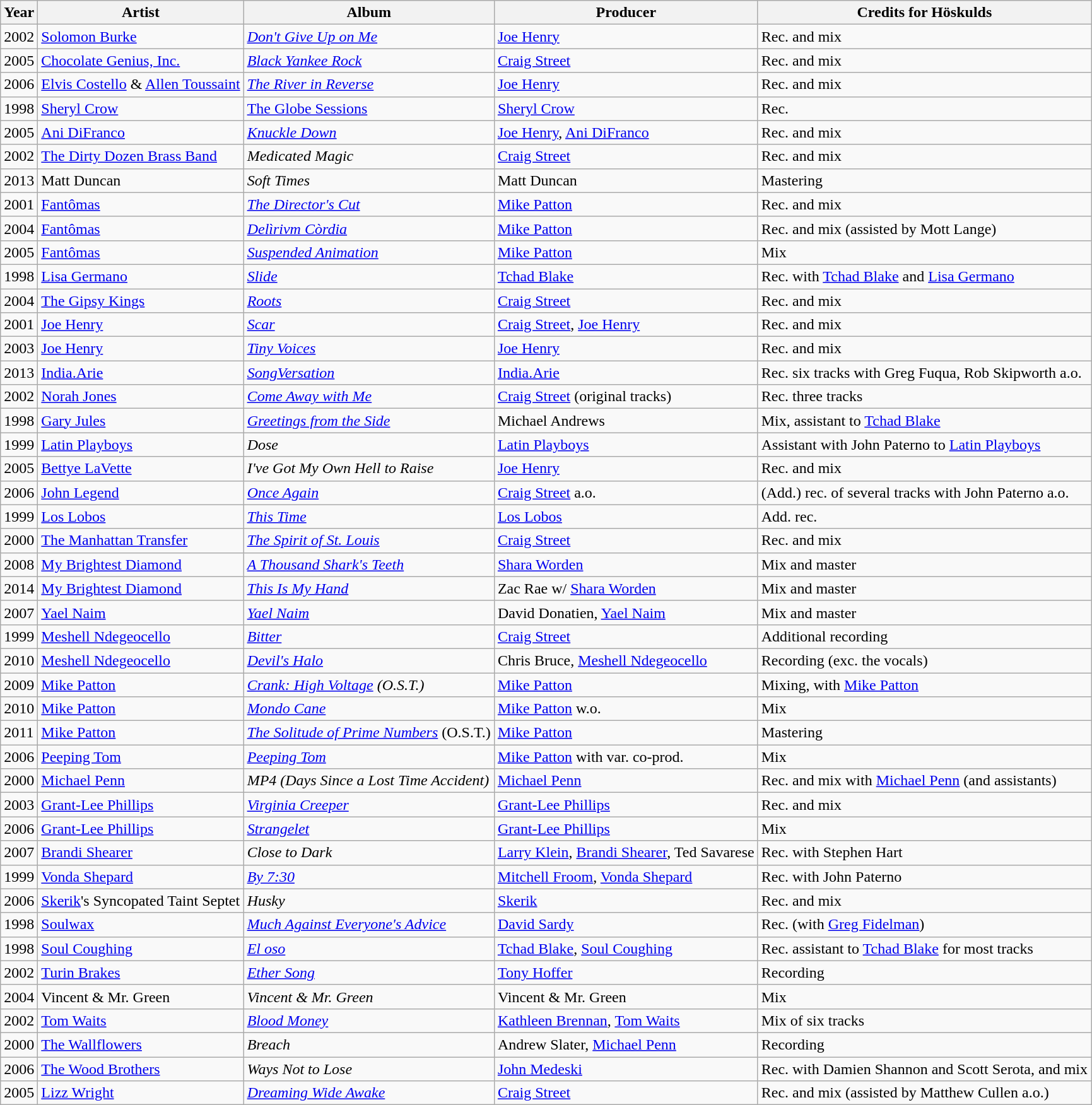<table class="wikitable sortable">
<tr>
<th>Year</th>
<th>Artist</th>
<th>Album</th>
<th>Producer</th>
<th>Credits for Höskulds</th>
</tr>
<tr>
<td>2002</td>
<td><a href='#'>Solomon Burke</a></td>
<td><em><a href='#'>Don't Give Up on Me</a></em></td>
<td><a href='#'>Joe Henry</a></td>
<td>Rec. and mix</td>
</tr>
<tr>
<td>2005</td>
<td><a href='#'>Chocolate Genius, Inc.</a></td>
<td><em><a href='#'>Black Yankee Rock</a></em></td>
<td><a href='#'>Craig Street</a></td>
<td>Rec. and mix</td>
</tr>
<tr>
<td>2006</td>
<td><a href='#'>Elvis Costello</a> & <a href='#'>Allen Toussaint</a></td>
<td><em><a href='#'>The River in Reverse</a></em></td>
<td><a href='#'>Joe Henry</a></td>
<td>Rec. and mix</td>
</tr>
<tr>
<td>1998</td>
<td><a href='#'>Sheryl Crow</a></td>
<td><a href='#'>The Globe Sessions</a></td>
<td><a href='#'>Sheryl Crow</a></td>
<td>Rec.</td>
</tr>
<tr>
<td>2005</td>
<td><a href='#'>Ani DiFranco</a></td>
<td><em><a href='#'>Knuckle Down</a></em></td>
<td><a href='#'>Joe Henry</a>, <a href='#'>Ani DiFranco</a></td>
<td>Rec. and mix</td>
</tr>
<tr>
<td>2002</td>
<td><a href='#'>The Dirty Dozen Brass Band</a></td>
<td><em>Medicated Magic</em></td>
<td><a href='#'>Craig Street</a></td>
<td>Rec. and mix</td>
</tr>
<tr>
<td>2013</td>
<td>Matt Duncan</td>
<td><em>Soft Times</em></td>
<td>Matt Duncan</td>
<td>Mastering</td>
</tr>
<tr>
<td>2001</td>
<td><a href='#'>Fantômas</a></td>
<td><em><a href='#'>The Director's Cut</a></em></td>
<td><a href='#'>Mike Patton</a></td>
<td>Rec. and mix</td>
</tr>
<tr>
<td>2004</td>
<td><a href='#'>Fantômas</a></td>
<td><em><a href='#'>Delìrivm Còrdia</a></em></td>
<td><a href='#'>Mike Patton</a></td>
<td>Rec. and mix (assisted by Mott Lange)</td>
</tr>
<tr>
<td>2005</td>
<td><a href='#'>Fantômas</a></td>
<td><em><a href='#'>Suspended Animation</a></em></td>
<td><a href='#'>Mike Patton</a></td>
<td>Mix</td>
</tr>
<tr>
<td>1998</td>
<td><a href='#'>Lisa Germano</a></td>
<td><em><a href='#'>Slide</a></em></td>
<td><a href='#'>Tchad Blake</a></td>
<td>Rec. with <a href='#'>Tchad Blake</a> and <a href='#'>Lisa Germano</a></td>
</tr>
<tr>
<td>2004</td>
<td><a href='#'>The Gipsy Kings</a></td>
<td><em><a href='#'>Roots</a></em></td>
<td><a href='#'>Craig Street</a></td>
<td>Rec. and mix</td>
</tr>
<tr>
<td>2001</td>
<td><a href='#'>Joe Henry</a></td>
<td><em><a href='#'>Scar</a></em></td>
<td><a href='#'>Craig Street</a>, <a href='#'>Joe Henry</a></td>
<td>Rec. and mix</td>
</tr>
<tr>
<td>2003</td>
<td><a href='#'>Joe Henry</a></td>
<td><em><a href='#'>Tiny Voices</a></em></td>
<td><a href='#'>Joe Henry</a></td>
<td>Rec. and mix</td>
</tr>
<tr>
<td>2013</td>
<td><a href='#'>India.Arie</a></td>
<td><em><a href='#'>SongVersation</a></em></td>
<td><a href='#'>India.Arie</a></td>
<td>Rec. six tracks with Greg Fuqua, Rob Skipworth a.o.</td>
</tr>
<tr>
<td>2002</td>
<td><a href='#'>Norah Jones</a></td>
<td><em><a href='#'>Come Away with Me</a></em></td>
<td><a href='#'>Craig Street</a> (original tracks)</td>
<td>Rec. three tracks</td>
</tr>
<tr>
<td>1998</td>
<td><a href='#'>Gary Jules</a></td>
<td><em><a href='#'>Greetings from the Side</a></em></td>
<td>Michael Andrews</td>
<td>Mix, assistant to <a href='#'>Tchad Blake</a></td>
</tr>
<tr>
<td>1999</td>
<td><a href='#'>Latin Playboys</a></td>
<td><em>Dose</em></td>
<td><a href='#'>Latin Playboys</a></td>
<td>Assistant with John Paterno to <a href='#'>Latin Playboys</a></td>
</tr>
<tr>
<td>2005</td>
<td><a href='#'>Bettye LaVette</a></td>
<td><em>I've Got My Own Hell to Raise</em></td>
<td><a href='#'>Joe Henry</a></td>
<td>Rec. and mix</td>
</tr>
<tr>
<td>2006</td>
<td><a href='#'>John Legend</a></td>
<td><em><a href='#'>Once Again</a></em></td>
<td><a href='#'>Craig Street</a> a.o.</td>
<td>(Add.) rec. of several tracks with John Paterno a.o.</td>
</tr>
<tr>
<td>1999</td>
<td><a href='#'>Los Lobos</a></td>
<td><em><a href='#'>This Time</a></em></td>
<td><a href='#'>Los Lobos</a></td>
<td>Add. rec.</td>
</tr>
<tr>
<td>2000</td>
<td><a href='#'>The Manhattan Transfer</a></td>
<td><em><a href='#'>The Spirit of St. Louis</a></em></td>
<td><a href='#'>Craig Street</a></td>
<td>Rec. and mix</td>
</tr>
<tr>
<td>2008</td>
<td><a href='#'>My Brightest Diamond</a></td>
<td><em><a href='#'>A Thousand Shark's Teeth</a></em></td>
<td><a href='#'>Shara Worden</a></td>
<td>Mix and master</td>
</tr>
<tr>
<td>2014</td>
<td><a href='#'>My Brightest Diamond</a></td>
<td><em><a href='#'>This Is My Hand</a></em></td>
<td>Zac Rae w/ <a href='#'>Shara Worden</a></td>
<td>Mix and master</td>
</tr>
<tr>
<td>2007</td>
<td><a href='#'>Yael Naim</a></td>
<td><em><a href='#'>Yael Naim</a></em></td>
<td>David Donatien, <a href='#'>Yael Naim</a></td>
<td>Mix and master</td>
</tr>
<tr>
<td>1999</td>
<td><a href='#'>Meshell Ndegeocello</a></td>
<td><em><a href='#'>Bitter</a></em></td>
<td><a href='#'>Craig Street</a></td>
<td>Additional recording</td>
</tr>
<tr>
<td>2010</td>
<td><a href='#'>Meshell Ndegeocello</a></td>
<td><em><a href='#'>Devil's Halo</a></em></td>
<td>Chris Bruce, <a href='#'>Meshell Ndegeocello</a></td>
<td>Recording (exc. the vocals)</td>
</tr>
<tr>
<td>2009</td>
<td><a href='#'>Mike Patton</a></td>
<td><em><a href='#'>Crank: High Voltage</a> (O.S.T.)</em></td>
<td><a href='#'>Mike Patton</a></td>
<td>Mixing, with <a href='#'>Mike Patton</a></td>
</tr>
<tr>
<td>2010</td>
<td><a href='#'>Mike Patton</a></td>
<td><em><a href='#'>Mondo Cane</a></em></td>
<td><a href='#'>Mike Patton</a> w.o.</td>
<td>Mix</td>
</tr>
<tr>
<td>2011</td>
<td><a href='#'>Mike Patton</a></td>
<td><em><a href='#'>The Solitude of Prime Numbers</a></em> (O.S.T.)</td>
<td><a href='#'>Mike Patton</a></td>
<td>Mastering</td>
</tr>
<tr>
<td>2006</td>
<td><a href='#'>Peeping Tom</a></td>
<td><em><a href='#'>Peeping Tom</a></em></td>
<td><a href='#'>Mike Patton</a> with var. co-prod.</td>
<td>Mix</td>
</tr>
<tr>
<td>2000</td>
<td><a href='#'>Michael Penn</a></td>
<td><em>MP4 (Days Since a Lost Time Accident)</em></td>
<td><a href='#'>Michael Penn</a></td>
<td>Rec. and mix with <a href='#'>Michael Penn</a> (and assistants)</td>
</tr>
<tr>
<td>2003</td>
<td><a href='#'>Grant-Lee Phillips</a></td>
<td><em><a href='#'>Virginia Creeper</a></em></td>
<td><a href='#'>Grant-Lee Phillips</a></td>
<td>Rec. and mix</td>
</tr>
<tr>
<td>2006</td>
<td><a href='#'>Grant-Lee Phillips</a></td>
<td><em><a href='#'>Strangelet</a></em></td>
<td><a href='#'>Grant-Lee Phillips</a></td>
<td>Mix</td>
</tr>
<tr>
<td>2007</td>
<td><a href='#'>Brandi Shearer</a></td>
<td><em>Close to Dark</em></td>
<td><a href='#'>Larry Klein</a>, <a href='#'>Brandi Shearer</a>, Ted Savarese</td>
<td>Rec. with Stephen Hart</td>
</tr>
<tr>
<td>1999</td>
<td><a href='#'>Vonda Shepard</a></td>
<td><em><a href='#'>By 7:30</a></em></td>
<td><a href='#'>Mitchell Froom</a>, <a href='#'>Vonda Shepard</a></td>
<td>Rec. with John Paterno</td>
</tr>
<tr>
<td>2006</td>
<td><a href='#'>Skerik</a>'s Syncopated Taint Septet</td>
<td><em>Husky</em></td>
<td><a href='#'>Skerik</a></td>
<td>Rec. and mix</td>
</tr>
<tr>
<td>1998</td>
<td><a href='#'>Soulwax</a></td>
<td><em><a href='#'>Much Against Everyone's Advice</a></em></td>
<td><a href='#'>David Sardy</a></td>
<td>Rec. (with <a href='#'>Greg Fidelman</a>)</td>
</tr>
<tr>
<td>1998</td>
<td><a href='#'>Soul Coughing</a></td>
<td><em><a href='#'>El oso</a></em></td>
<td><a href='#'>Tchad Blake</a>, <a href='#'>Soul Coughing</a></td>
<td>Rec. assistant to <a href='#'>Tchad Blake</a> for most tracks</td>
</tr>
<tr>
<td>2002</td>
<td><a href='#'>Turin Brakes</a></td>
<td><em><a href='#'>Ether Song</a></em></td>
<td><a href='#'>Tony Hoffer</a></td>
<td>Recording</td>
</tr>
<tr>
<td>2004</td>
<td>Vincent & Mr. Green</td>
<td><em>Vincent & Mr. Green</em></td>
<td>Vincent & Mr. Green</td>
<td>Mix</td>
</tr>
<tr>
<td>2002</td>
<td><a href='#'>Tom Waits</a></td>
<td><em><a href='#'>Blood Money</a></em></td>
<td><a href='#'>Kathleen Brennan</a>, <a href='#'>Tom Waits</a></td>
<td>Mix of six tracks</td>
</tr>
<tr>
<td>2000</td>
<td><a href='#'>The Wallflowers</a></td>
<td><em>Breach</em></td>
<td>Andrew Slater, <a href='#'>Michael Penn</a></td>
<td>Recording</td>
</tr>
<tr>
<td>2006</td>
<td><a href='#'>The Wood Brothers</a></td>
<td><em>Ways Not to Lose</em></td>
<td><a href='#'>John Medeski</a></td>
<td>Rec. with Damien Shannon and Scott Serota, and mix</td>
</tr>
<tr>
<td>2005</td>
<td><a href='#'>Lizz Wright</a></td>
<td><em><a href='#'>Dreaming Wide Awake</a></em></td>
<td><a href='#'>Craig Street</a></td>
<td>Rec. and mix (assisted by Matthew Cullen a.o.)</td>
</tr>
</table>
